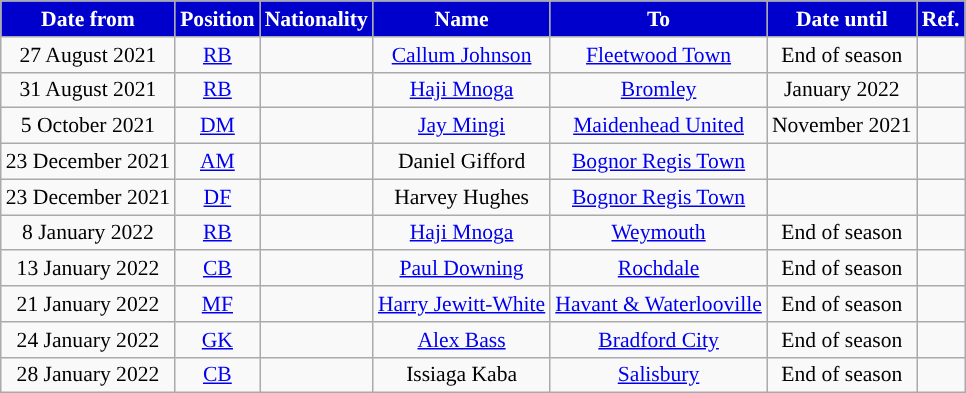<table class="wikitable"  style="text-align:center; font-size:90%; ">
<tr>
<th style="background:mediumblue;color:white;">Date from</th>
<th style="background:mediumblue;color:white;">Position</th>
<th style="background:mediumblue;color:white;">Nationality</th>
<th style="background:mediumblue;color:white;">Name</th>
<th style="background:mediumblue;color:white;">To</th>
<th style="background:mediumblue;color:white;">Date until</th>
<th style="background:mediumblue;color:white;">Ref.</th>
</tr>
<tr>
<td>27 August 2021</td>
<td><a href='#'>RB</a></td>
<td></td>
<td><a href='#'>Callum Johnson</a></td>
<td> <a href='#'>Fleetwood Town</a></td>
<td>End of season</td>
<td></td>
</tr>
<tr>
<td>31 August 2021</td>
<td><a href='#'>RB</a></td>
<td></td>
<td><a href='#'>Haji Mnoga</a></td>
<td> <a href='#'>Bromley</a></td>
<td>January 2022</td>
<td></td>
</tr>
<tr>
<td>5 October 2021</td>
<td><a href='#'>DM</a></td>
<td></td>
<td><a href='#'>Jay Mingi</a></td>
<td> <a href='#'>Maidenhead United</a></td>
<td>November 2021</td>
<td></td>
</tr>
<tr>
<td>23 December 2021</td>
<td><a href='#'>AM</a></td>
<td></td>
<td>Daniel Gifford</td>
<td> <a href='#'>Bognor Regis Town</a></td>
<td></td>
<td></td>
</tr>
<tr>
<td>23 December 2021</td>
<td><a href='#'>DF</a></td>
<td></td>
<td>Harvey Hughes</td>
<td> <a href='#'>Bognor Regis Town</a></td>
<td></td>
<td></td>
</tr>
<tr>
<td>8 January 2022</td>
<td><a href='#'>RB</a></td>
<td></td>
<td><a href='#'>Haji Mnoga</a></td>
<td> <a href='#'>Weymouth</a></td>
<td>End of season</td>
<td></td>
</tr>
<tr>
<td>13 January 2022</td>
<td><a href='#'>CB</a></td>
<td></td>
<td><a href='#'>Paul Downing</a></td>
<td> <a href='#'>Rochdale</a></td>
<td>End of season</td>
<td></td>
</tr>
<tr>
<td>21 January 2022</td>
<td><a href='#'>MF</a></td>
<td></td>
<td><a href='#'>Harry Jewitt-White</a></td>
<td> <a href='#'>Havant & Waterlooville</a></td>
<td>End of season</td>
<td></td>
</tr>
<tr>
<td>24 January 2022</td>
<td><a href='#'>GK</a></td>
<td></td>
<td><a href='#'>Alex Bass</a></td>
<td> <a href='#'>Bradford City</a></td>
<td>End of season</td>
<td></td>
</tr>
<tr>
<td>28 January 2022</td>
<td><a href='#'>CB</a></td>
<td></td>
<td>Issiaga Kaba</td>
<td> <a href='#'>Salisbury</a></td>
<td>End of season</td>
<td></td>
</tr>
</table>
